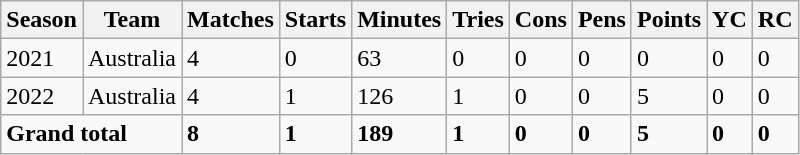<table class="wikitable">
<tr>
<th>Season</th>
<th>Team</th>
<th>Matches</th>
<th>Starts</th>
<th>Minutes</th>
<th>Tries</th>
<th>Cons</th>
<th>Pens</th>
<th>Points</th>
<th>YC</th>
<th>RC</th>
</tr>
<tr>
<td>2021</td>
<td>Australia</td>
<td>4</td>
<td>0</td>
<td>63</td>
<td>0</td>
<td>0</td>
<td>0</td>
<td>0</td>
<td>0</td>
<td>0</td>
</tr>
<tr>
<td>2022</td>
<td>Australia</td>
<td>4</td>
<td>1</td>
<td>126</td>
<td>1</td>
<td>0</td>
<td>0</td>
<td>5</td>
<td>0</td>
<td>0</td>
</tr>
<tr>
<td colspan="2" rowspan="1"><strong>Grand total</strong></td>
<td><strong>8</strong></td>
<td><strong>1</strong></td>
<td><strong>189</strong></td>
<td><strong>1</strong></td>
<td><strong>0</strong></td>
<td><strong>0</strong></td>
<td><strong>5</strong></td>
<td><strong>0</strong></td>
<td><strong>0</strong></td>
</tr>
</table>
